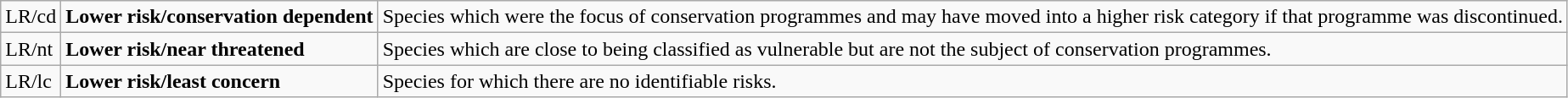<table class="wikitable" style="text-align:left">
<tr>
<td>LR/cd</td>
<td><strong>Lower risk/conservation dependent</strong></td>
<td>Species which were the focus of conservation programmes and may have moved into a higher risk category if that programme was discontinued.</td>
</tr>
<tr>
<td>LR/nt</td>
<td><strong>Lower risk/near threatened</strong></td>
<td>Species which are close to being classified as vulnerable but are not the subject of conservation programmes.</td>
</tr>
<tr>
<td>LR/lc</td>
<td><strong>Lower risk/least concern</strong></td>
<td>Species for which there are no identifiable risks.</td>
</tr>
</table>
